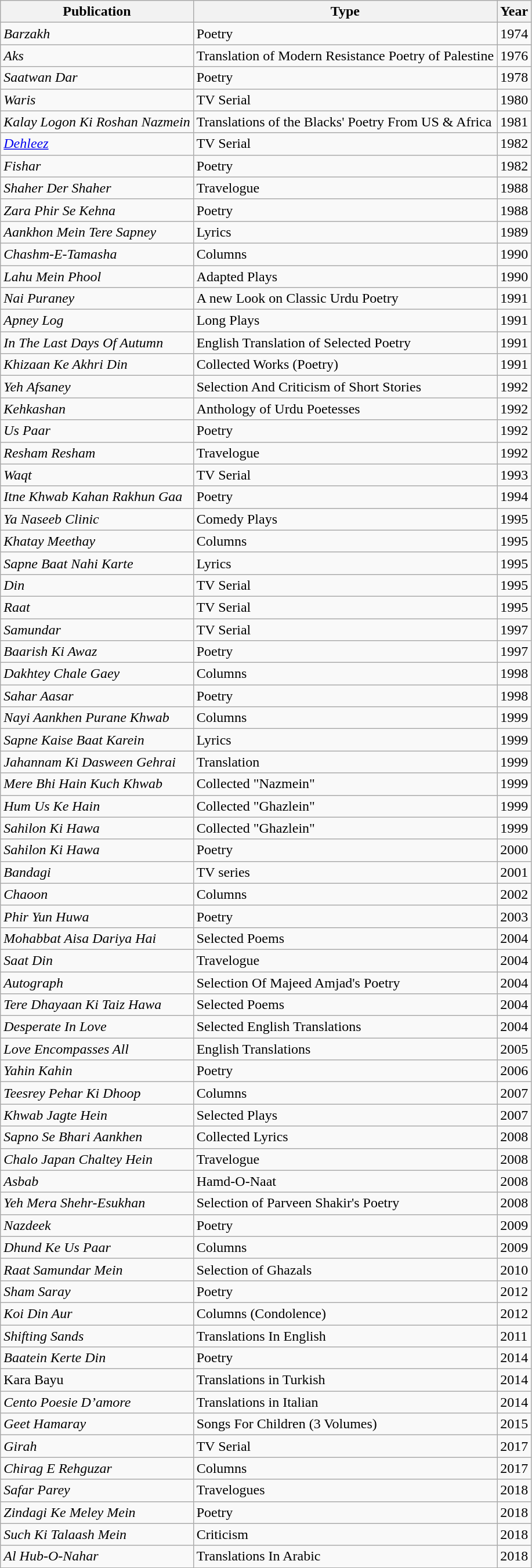<table class="wikitable">
<tr>
<th>Publication</th>
<th>Type</th>
<th>Year</th>
</tr>
<tr>
<td><em>Barzakh</em></td>
<td>Poetry</td>
<td>1974</td>
</tr>
<tr>
<td><em>Aks</em></td>
<td>Translation of Modern Resistance Poetry of Palestine</td>
<td>1976</td>
</tr>
<tr>
<td><em>Saatwan Dar</em></td>
<td>Poetry</td>
<td>1978</td>
</tr>
<tr>
<td><em>Waris</em></td>
<td>TV Serial</td>
<td>1980</td>
</tr>
<tr>
<td><em>Kalay Logon Ki Roshan Nazmein</em></td>
<td>Translations of the Blacks' Poetry From US & Africa</td>
<td>1981</td>
</tr>
<tr>
<td><em><a href='#'>Dehleez</a></em></td>
<td>TV Serial</td>
<td>1982</td>
</tr>
<tr>
<td><em>Fishar</em></td>
<td>Poetry</td>
<td>1982</td>
</tr>
<tr>
<td><em>Shaher Der Shaher</em></td>
<td>Travelogue</td>
<td>1988</td>
</tr>
<tr>
<td><em>Zara Phir Se Kehna</em></td>
<td>Poetry</td>
<td>1988</td>
</tr>
<tr>
<td><em>Aankhon Mein Tere Sapney</em></td>
<td>Lyrics</td>
<td>1989</td>
</tr>
<tr>
<td><em>Chashm-E-Tamasha</em></td>
<td>Columns</td>
<td>1990</td>
</tr>
<tr>
<td><em>Lahu Mein Phool</em></td>
<td>Adapted Plays</td>
<td>1990</td>
</tr>
<tr>
<td><em>Nai Puraney</em></td>
<td>A new Look on Classic Urdu Poetry</td>
<td>1991</td>
</tr>
<tr>
<td><em>Apney Log</em></td>
<td>Long Plays</td>
<td>1991</td>
</tr>
<tr>
<td><em>In The Last Days Of Autumn</em></td>
<td>English Translation of Selected Poetry</td>
<td>1991</td>
</tr>
<tr>
<td><em>Khizaan Ke Akhri Din</em></td>
<td>Collected Works (Poetry)</td>
<td>1991</td>
</tr>
<tr>
<td><em>Yeh Afsaney</em></td>
<td>Selection And Criticism of Short Stories</td>
<td>1992</td>
</tr>
<tr>
<td><em>Kehkashan</em></td>
<td>Anthology of Urdu Poetesses</td>
<td>1992</td>
</tr>
<tr>
<td><em>Us Paar</em></td>
<td>Poetry</td>
<td>1992</td>
</tr>
<tr>
<td><em>Resham Resham</em></td>
<td>Travelogue</td>
<td>1992</td>
</tr>
<tr>
<td><em>Waqt</em></td>
<td>TV Serial</td>
<td>1993</td>
</tr>
<tr>
<td><em>Itne Khwab Kahan Rakhun Gaa</em></td>
<td>Poetry</td>
<td>1994</td>
</tr>
<tr>
<td><em>Ya Naseeb Clinic</em></td>
<td>Comedy Plays</td>
<td>1995</td>
</tr>
<tr>
<td><em>Khatay Meethay</em></td>
<td>Columns</td>
<td>1995</td>
</tr>
<tr>
<td><em>Sapne Baat Nahi Karte</em></td>
<td>Lyrics</td>
<td>1995</td>
</tr>
<tr>
<td><em>Din</em></td>
<td>TV Serial</td>
<td>1995</td>
</tr>
<tr>
<td><em>Raat</em></td>
<td>TV Serial</td>
<td>1995</td>
</tr>
<tr>
<td><em>Samundar</em></td>
<td>TV Serial</td>
<td>1997</td>
</tr>
<tr>
<td><em>Baarish Ki Awaz</em></td>
<td>Poetry</td>
<td>1997</td>
</tr>
<tr>
<td><em>Dakhtey Chale Gaey</em></td>
<td>Columns</td>
<td>1998</td>
</tr>
<tr>
<td><em>Sahar Aasar</em></td>
<td>Poetry</td>
<td>1998</td>
</tr>
<tr>
<td><em>Nayi Aankhen Purane Khwab</em></td>
<td>Columns</td>
<td>1999</td>
</tr>
<tr>
<td><em>Sapne Kaise Baat Karein</em></td>
<td>Lyrics</td>
<td>1999</td>
</tr>
<tr>
<td><em>Jahannam Ki Dasween Gehrai</em></td>
<td>Translation</td>
<td>1999</td>
</tr>
<tr>
<td><em>Mere Bhi Hain Kuch Khwab</em></td>
<td>Collected "Nazmein"</td>
<td>1999</td>
</tr>
<tr>
<td><em>Hum Us Ke Hain</em></td>
<td>Collected "Ghazlein"</td>
<td>1999</td>
</tr>
<tr>
<td><em>Sahilon Ki Hawa</em></td>
<td>Collected "Ghazlein"</td>
<td>1999</td>
</tr>
<tr>
<td><em>Sahilon Ki Hawa</em></td>
<td>Poetry</td>
<td>2000</td>
</tr>
<tr>
<td><em>Bandagi</em></td>
<td>TV series</td>
<td>2001</td>
</tr>
<tr>
<td><em>Chaoon</em></td>
<td>Columns</td>
<td>2002</td>
</tr>
<tr>
<td><em>Phir Yun Huwa</em></td>
<td>Poetry</td>
<td>2003</td>
</tr>
<tr>
<td><em>Mohabbat Aisa Dariya Hai</em></td>
<td>Selected Poems</td>
<td>2004</td>
</tr>
<tr>
<td><em>Saat Din</em></td>
<td>Travelogue</td>
<td>2004</td>
</tr>
<tr>
<td><em>Autograph</em></td>
<td>Selection Of Majeed Amjad's Poetry</td>
<td>2004</td>
</tr>
<tr>
<td><em>Tere Dhayaan Ki Taiz Hawa</em></td>
<td>Selected Poems</td>
<td>2004</td>
</tr>
<tr>
<td><em>Desperate In Love</em></td>
<td>Selected English Translations</td>
<td>2004</td>
</tr>
<tr>
<td><em>Love Encompasses All</em></td>
<td>English Translations</td>
<td>2005</td>
</tr>
<tr>
<td><em>Yahin Kahin</em></td>
<td>Poetry</td>
<td>2006</td>
</tr>
<tr>
<td><em>Teesrey Pehar Ki Dhoop</em></td>
<td>Columns</td>
<td>2007</td>
</tr>
<tr>
<td><em>Khwab Jagte Hein</em></td>
<td>Selected Plays</td>
<td>2007</td>
</tr>
<tr>
<td><em>Sapno Se Bhari Aankhen</em></td>
<td>Collected Lyrics</td>
<td>2008</td>
</tr>
<tr>
<td><em>Chalo Japan Chaltey Hein</em></td>
<td>Travelogue</td>
<td>2008</td>
</tr>
<tr>
<td><em>Asbab</em></td>
<td>Hamd-O-Naat</td>
<td>2008</td>
</tr>
<tr>
<td><em>Yeh Mera Shehr-Esukhan</em></td>
<td>Selection of Parveen Shakir's Poetry</td>
<td>2008</td>
</tr>
<tr>
<td><em>Nazdeek</em></td>
<td>Poetry</td>
<td>2009</td>
</tr>
<tr>
<td><em>Dhund Ke Us Paar</em></td>
<td>Columns</td>
<td>2009</td>
</tr>
<tr>
<td><em>Raat Samundar Mein</em></td>
<td>Selection of Ghazals</td>
<td>2010</td>
</tr>
<tr>
<td><em>Sham Saray</em></td>
<td>Poetry</td>
<td>2012</td>
</tr>
<tr>
<td><em>Koi Din Aur</em></td>
<td>Columns (Condolence)</td>
<td>2012</td>
</tr>
<tr>
<td><em>Shifting Sands</em></td>
<td>Translations In English</td>
<td>2011</td>
</tr>
<tr>
<td><em>Baatein Kerte Din</em></td>
<td>Poetry</td>
<td>2014</td>
</tr>
<tr>
<td>Kara Bayu</td>
<td>Translations in Turkish</td>
<td>2014</td>
</tr>
<tr>
<td><em>Cento Poesie D’amore</em></td>
<td>Translations in Italian</td>
<td>2014</td>
</tr>
<tr>
<td><em>Geet Hamaray</em></td>
<td>Songs For Children (3 Volumes)</td>
<td>2015</td>
</tr>
<tr>
<td><em>Girah</em></td>
<td>TV Serial</td>
<td>2017</td>
</tr>
<tr>
<td><em>Chirag E Rehguzar</em></td>
<td>Columns</td>
<td>2017</td>
</tr>
<tr>
<td><em>Safar Parey</em></td>
<td>Travelogues</td>
<td>2018</td>
</tr>
<tr>
<td><em>Zindagi Ke Meley Mein</em></td>
<td>Poetry</td>
<td>2018</td>
</tr>
<tr>
<td><em>Such Ki Talaash Mein</em></td>
<td>Criticism</td>
<td>2018</td>
</tr>
<tr>
<td><em>Al Hub-O-Nahar</em></td>
<td>Translations In Arabic</td>
<td>2018</td>
</tr>
</table>
